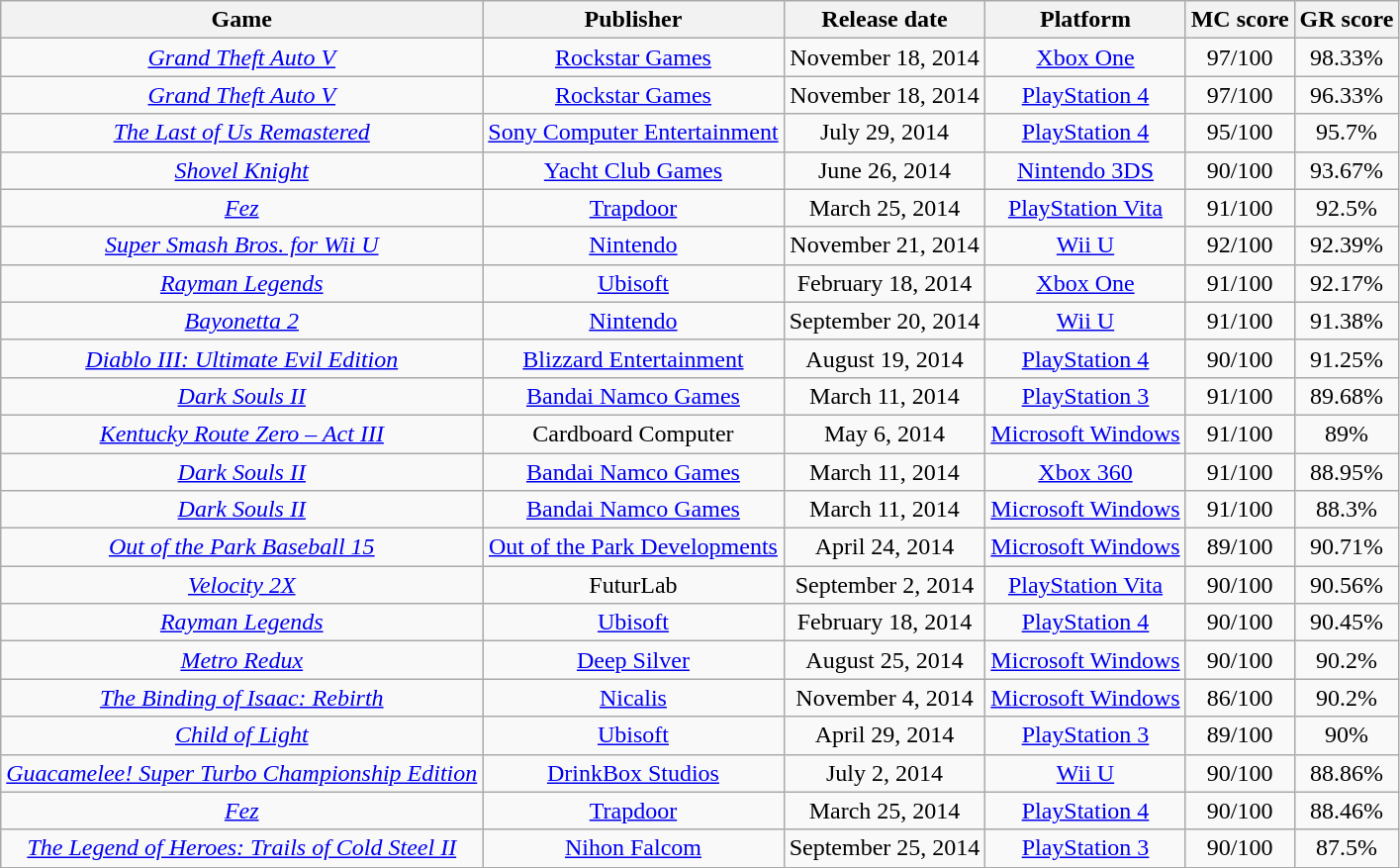<table class="wikitable sortable" style="text-align:center;">
<tr>
<th scope="col">Game</th>
<th scope="col">Publisher</th>
<th scope="col">Release date</th>
<th scope="col">Platform</th>
<th scope="col">MC score</th>
<th scope="col">GR score</th>
</tr>
<tr>
<td><em><a href='#'>Grand Theft Auto V</a></em></td>
<td><a href='#'>Rockstar Games</a></td>
<td>November 18, 2014</td>
<td><a href='#'>Xbox One</a></td>
<td>97/100</td>
<td>98.33%</td>
</tr>
<tr>
<td><em><a href='#'>Grand Theft Auto V</a></em></td>
<td><a href='#'>Rockstar Games</a></td>
<td>November 18, 2014</td>
<td><a href='#'>PlayStation 4</a></td>
<td>97/100</td>
<td>96.33%</td>
</tr>
<tr>
<td><em><a href='#'>The Last of Us Remastered</a></em></td>
<td><a href='#'>Sony Computer Entertainment</a></td>
<td>July 29, 2014</td>
<td><a href='#'>PlayStation 4</a></td>
<td>95/100</td>
<td>95.7%</td>
</tr>
<tr>
<td><em><a href='#'>Shovel Knight</a></em></td>
<td><a href='#'>Yacht Club Games</a></td>
<td>June 26, 2014</td>
<td><a href='#'>Nintendo 3DS</a></td>
<td>90/100</td>
<td>93.67%</td>
</tr>
<tr>
<td><em><a href='#'>Fez</a></em></td>
<td><a href='#'>Trapdoor</a></td>
<td>March 25, 2014</td>
<td><a href='#'>PlayStation Vita</a></td>
<td>91/100</td>
<td>92.5%</td>
</tr>
<tr>
<td><em><a href='#'>Super Smash Bros. for Wii U</a></em></td>
<td><a href='#'>Nintendo</a></td>
<td>November 21, 2014</td>
<td><a href='#'>Wii U</a></td>
<td>92/100</td>
<td>92.39%</td>
</tr>
<tr>
<td><em><a href='#'>Rayman Legends</a></em></td>
<td><a href='#'>Ubisoft</a></td>
<td>February 18, 2014</td>
<td><a href='#'>Xbox One</a></td>
<td>91/100</td>
<td>92.17%</td>
</tr>
<tr>
<td><em><a href='#'>Bayonetta 2</a></em></td>
<td><a href='#'>Nintendo</a></td>
<td>September 20, 2014</td>
<td><a href='#'>Wii U</a></td>
<td>91/100</td>
<td>91.38%</td>
</tr>
<tr>
<td><em><a href='#'>Diablo III: Ultimate Evil Edition</a></em></td>
<td><a href='#'>Blizzard Entertainment</a></td>
<td>August 19, 2014</td>
<td><a href='#'>PlayStation 4</a></td>
<td>90/100</td>
<td>91.25%</td>
</tr>
<tr>
<td><em><a href='#'>Dark Souls II</a></em></td>
<td><a href='#'>Bandai Namco Games</a></td>
<td>March 11, 2014</td>
<td><a href='#'>PlayStation 3</a></td>
<td>91/100</td>
<td>89.68%</td>
</tr>
<tr>
<td><em><a href='#'>Kentucky Route Zero – Act III</a></em></td>
<td>Cardboard Computer</td>
<td>May 6, 2014</td>
<td><a href='#'>Microsoft Windows</a></td>
<td>91/100</td>
<td>89%</td>
</tr>
<tr>
<td><em><a href='#'>Dark Souls II</a></em></td>
<td><a href='#'>Bandai Namco Games</a></td>
<td>March 11, 2014</td>
<td><a href='#'>Xbox 360</a></td>
<td>91/100</td>
<td>88.95%</td>
</tr>
<tr>
<td><em><a href='#'>Dark Souls II</a></em></td>
<td><a href='#'>Bandai Namco Games</a></td>
<td>March 11, 2014</td>
<td><a href='#'>Microsoft Windows</a></td>
<td>91/100</td>
<td>88.3%</td>
</tr>
<tr>
<td><em><a href='#'>Out of the Park Baseball 15</a></em></td>
<td><a href='#'>Out of the Park Developments</a></td>
<td>April 24, 2014</td>
<td><a href='#'>Microsoft Windows</a></td>
<td>89/100</td>
<td>90.71%</td>
</tr>
<tr>
<td><em><a href='#'>Velocity 2X</a></em></td>
<td>FuturLab</td>
<td>September 2, 2014</td>
<td><a href='#'>PlayStation Vita</a></td>
<td>90/100</td>
<td>90.56%</td>
</tr>
<tr>
<td><em><a href='#'>Rayman Legends</a></em></td>
<td><a href='#'>Ubisoft</a></td>
<td>February 18, 2014</td>
<td><a href='#'>PlayStation 4</a></td>
<td>90/100</td>
<td>90.45%</td>
</tr>
<tr>
<td><em><a href='#'>Metro Redux</a></em></td>
<td><a href='#'>Deep Silver</a></td>
<td>August 25, 2014</td>
<td><a href='#'>Microsoft Windows</a></td>
<td>90/100</td>
<td>90.2%</td>
</tr>
<tr>
<td><em><a href='#'>The Binding of Isaac: Rebirth</a></em></td>
<td><a href='#'>Nicalis</a></td>
<td>November 4, 2014</td>
<td><a href='#'>Microsoft Windows</a></td>
<td>86/100</td>
<td>90.2%</td>
</tr>
<tr>
<td><em><a href='#'>Child of Light</a></em></td>
<td><a href='#'>Ubisoft</a></td>
<td>April 29, 2014</td>
<td><a href='#'>PlayStation 3</a></td>
<td>89/100</td>
<td>90%</td>
</tr>
<tr>
<td><em><a href='#'>Guacamelee! Super Turbo Championship Edition</a></em></td>
<td><a href='#'>DrinkBox Studios</a></td>
<td>July 2, 2014</td>
<td><a href='#'>Wii U</a></td>
<td>90/100</td>
<td>88.86%</td>
</tr>
<tr>
<td><em><a href='#'>Fez</a></em></td>
<td><a href='#'>Trapdoor</a></td>
<td>March 25, 2014</td>
<td><a href='#'>PlayStation 4</a></td>
<td>90/100</td>
<td>88.46%</td>
</tr>
<tr>
<td><em><a href='#'>The Legend of Heroes: Trails of Cold Steel II</a></em></td>
<td><a href='#'>Nihon Falcom</a></td>
<td>September 25, 2014</td>
<td><a href='#'>PlayStation 3</a></td>
<td>90/100</td>
<td>87.5%</td>
</tr>
</table>
